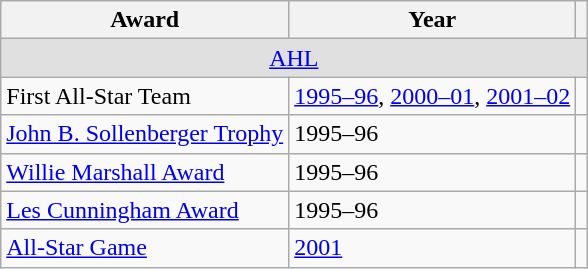<table class="wikitable">
<tr>
<th>Award</th>
<th>Year</th>
<th></th>
</tr>
<tr ALIGN="center" style="background:#e0e0e0;">
<td colspan="3"><a href='#'>AHL</a></td>
</tr>
<tr>
<td>First All-Star Team</td>
<td><a href='#'>1995–96</a>, <a href='#'>2000–01</a>, <a href='#'>2001–02</a></td>
<td></td>
</tr>
<tr>
<td><a href='#'>John B. Sollenberger Trophy</a></td>
<td>1995–96</td>
<td></td>
</tr>
<tr>
<td><a href='#'>Willie Marshall Award</a></td>
<td>1995–96</td>
<td></td>
</tr>
<tr>
<td><a href='#'>Les Cunningham Award</a></td>
<td>1995–96</td>
<td></td>
</tr>
<tr>
<td><a href='#'>All-Star Game</a></td>
<td><a href='#'>2001</a></td>
<td></td>
</tr>
</table>
